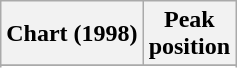<table class="wikitable sortable">
<tr>
<th align="center">Chart (1998)</th>
<th align="center">Peak<br>position</th>
</tr>
<tr>
</tr>
<tr>
</tr>
<tr>
</tr>
</table>
